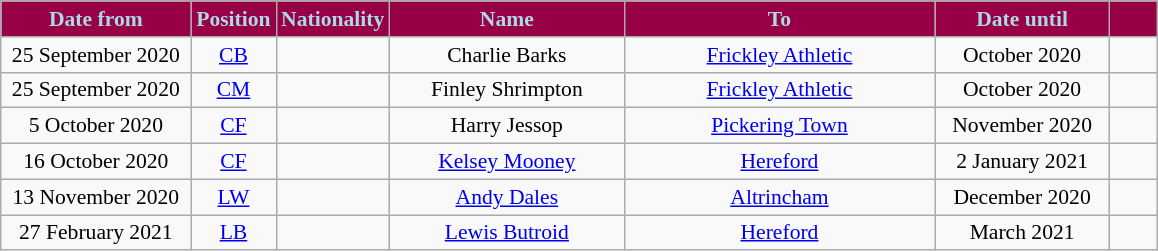<table class="wikitable"  style="text-align:center; font-size:90%; ">
<tr>
<th style="background:#970045; color:#ADD8E6; width:120px;">Date from</th>
<th style="background:#970045; color:#ADD8E6; width:50px;">Position</th>
<th style="background:#970045; color:#ADD8E6; width:50px;">Nationality</th>
<th style="background:#970045; color:#ADD8E6; width:150px;">Name</th>
<th style="background:#970045; color:#ADD8E6; width:200px;">To</th>
<th style="background:#970045; color:#ADD8E6; width:110px;">Date until</th>
<th style="background:#970045; color:#ADD8E6; width:25px;"></th>
</tr>
<tr>
<td>25 September 2020</td>
<td><a href='#'>CB</a></td>
<td></td>
<td>Charlie Barks</td>
<td> <a href='#'>Frickley Athletic</a></td>
<td>October 2020</td>
<td></td>
</tr>
<tr>
<td>25 September 2020</td>
<td><a href='#'>CM</a></td>
<td></td>
<td>Finley Shrimpton</td>
<td> <a href='#'>Frickley Athletic</a></td>
<td>October 2020</td>
<td></td>
</tr>
<tr>
<td>5 October 2020</td>
<td><a href='#'>CF</a></td>
<td></td>
<td>Harry Jessop</td>
<td> <a href='#'>Pickering Town</a></td>
<td>November 2020</td>
<td></td>
</tr>
<tr>
<td>16 October 2020</td>
<td><a href='#'>CF</a></td>
<td></td>
<td><a href='#'>Kelsey Mooney</a></td>
<td> <a href='#'>Hereford</a></td>
<td>2 January 2021</td>
<td></td>
</tr>
<tr>
<td>13 November 2020</td>
<td><a href='#'>LW</a></td>
<td></td>
<td><a href='#'>Andy Dales</a></td>
<td> <a href='#'>Altrincham</a></td>
<td>December 2020</td>
<td></td>
</tr>
<tr>
<td>27 February 2021</td>
<td><a href='#'>LB</a></td>
<td></td>
<td><a href='#'>Lewis Butroid</a></td>
<td> <a href='#'>Hereford</a></td>
<td>March 2021</td>
<td></td>
</tr>
</table>
